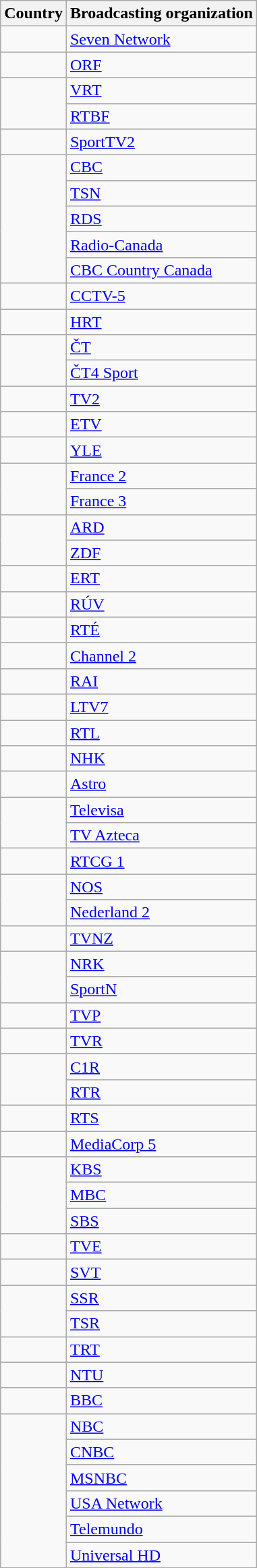<table class="sortable wikitable" style="text-align:left; margin-right:50px; font-size:100%">
<tr>
<th align=center>Country</th>
<th align=center>Broadcasting organization</th>
</tr>
<tr>
<td align=left></td>
<td><a href='#'>Seven Network</a></td>
</tr>
<tr>
<td align=left></td>
<td><a href='#'>ORF</a></td>
</tr>
<tr>
<td style="text-align:left;" rowspan="2"></td>
<td><a href='#'>VRT</a></td>
</tr>
<tr>
<td><a href='#'>RTBF</a></td>
</tr>
<tr>
<td align=left></td>
<td><a href='#'>SportTV2</a></td>
</tr>
<tr>
<td style="text-align:left;" rowspan="5"></td>
<td><a href='#'>CBC</a></td>
</tr>
<tr>
<td><a href='#'>TSN</a></td>
</tr>
<tr>
<td><a href='#'>RDS</a></td>
</tr>
<tr>
<td><a href='#'>Radio-Canada</a></td>
</tr>
<tr>
<td><a href='#'>CBC Country Canada</a></td>
</tr>
<tr>
<td align=left></td>
<td><a href='#'>CCTV-5</a></td>
</tr>
<tr>
<td align=left></td>
<td><a href='#'>HRT</a></td>
</tr>
<tr>
<td style="text-align:left;" rowspan="2"></td>
<td><a href='#'>ČT</a></td>
</tr>
<tr>
<td><a href='#'>ČT4 Sport</a></td>
</tr>
<tr>
<td align=left></td>
<td><a href='#'>TV2</a></td>
</tr>
<tr>
<td align=left></td>
<td><a href='#'>ETV</a></td>
</tr>
<tr>
<td align=left></td>
<td><a href='#'>YLE</a></td>
</tr>
<tr>
<td style="text-align:left;" rowspan="2"></td>
<td><a href='#'>France 2</a></td>
</tr>
<tr>
<td><a href='#'>France 3</a></td>
</tr>
<tr>
<td style="text-align:left;" rowspan="2"></td>
<td><a href='#'>ARD</a></td>
</tr>
<tr>
<td><a href='#'>ZDF</a></td>
</tr>
<tr>
<td align=left></td>
<td><a href='#'>ERT</a></td>
</tr>
<tr>
<td align=left></td>
<td><a href='#'>RÚV</a></td>
</tr>
<tr>
<td align=left></td>
<td><a href='#'>RTÉ</a></td>
</tr>
<tr>
<td align=left></td>
<td><a href='#'>Channel 2</a></td>
</tr>
<tr>
<td align=left></td>
<td><a href='#'>RAI</a></td>
</tr>
<tr>
<td align=left></td>
<td><a href='#'>LTV7</a></td>
</tr>
<tr>
<td align=left></td>
<td><a href='#'>RTL</a></td>
</tr>
<tr>
<td align=left></td>
<td><a href='#'>NHK</a></td>
</tr>
<tr>
<td align=left></td>
<td><a href='#'>Astro</a></td>
</tr>
<tr>
<td style="text-align:left;" rowspan="2"></td>
<td><a href='#'>Televisa</a></td>
</tr>
<tr>
<td><a href='#'>TV Azteca</a></td>
</tr>
<tr>
<td align=left></td>
<td><a href='#'>RTCG 1</a></td>
</tr>
<tr>
<td style="text-align:left;" rowspan="2"></td>
<td><a href='#'>NOS</a></td>
</tr>
<tr>
<td><a href='#'>Nederland 2</a></td>
</tr>
<tr>
<td align=left></td>
<td><a href='#'>TVNZ</a></td>
</tr>
<tr>
<td style="text-align:left;" rowspan="2"></td>
<td><a href='#'>NRK</a></td>
</tr>
<tr>
<td><a href='#'>SportN</a></td>
</tr>
<tr>
<td align=left></td>
<td><a href='#'>TVP</a></td>
</tr>
<tr>
<td align=left></td>
<td><a href='#'>TVR</a></td>
</tr>
<tr>
<td style="text-align:left;" rowspan="2"></td>
<td><a href='#'>C1R</a></td>
</tr>
<tr>
<td><a href='#'>RTR</a></td>
</tr>
<tr>
<td align=left></td>
<td><a href='#'>RTS</a></td>
</tr>
<tr>
<td align=left></td>
<td><a href='#'>MediaCorp 5</a></td>
</tr>
<tr>
<td style="text-align:left;" rowspan="3"></td>
<td><a href='#'>KBS</a></td>
</tr>
<tr>
<td><a href='#'>MBC</a></td>
</tr>
<tr>
<td><a href='#'>SBS</a></td>
</tr>
<tr>
<td align=left></td>
<td><a href='#'>TVE</a></td>
</tr>
<tr>
<td align=left></td>
<td><a href='#'>SVT</a></td>
</tr>
<tr>
<td style="text-align:left;" rowspan="2"></td>
<td><a href='#'>SSR</a></td>
</tr>
<tr>
<td><a href='#'>TSR</a></td>
</tr>
<tr>
<td align=left></td>
<td><a href='#'>TRT</a></td>
</tr>
<tr>
<td align=left></td>
<td><a href='#'>NTU</a></td>
</tr>
<tr>
<td align=left></td>
<td><a href='#'>BBC</a></td>
</tr>
<tr>
<td style="text-align:left;" rowspan="6"></td>
<td><a href='#'>NBC</a></td>
</tr>
<tr>
<td><a href='#'>CNBC</a></td>
</tr>
<tr>
<td><a href='#'>MSNBC</a></td>
</tr>
<tr>
<td><a href='#'>USA Network</a></td>
</tr>
<tr>
<td><a href='#'>Telemundo</a></td>
</tr>
<tr>
<td><a href='#'>Universal HD</a></td>
</tr>
</table>
